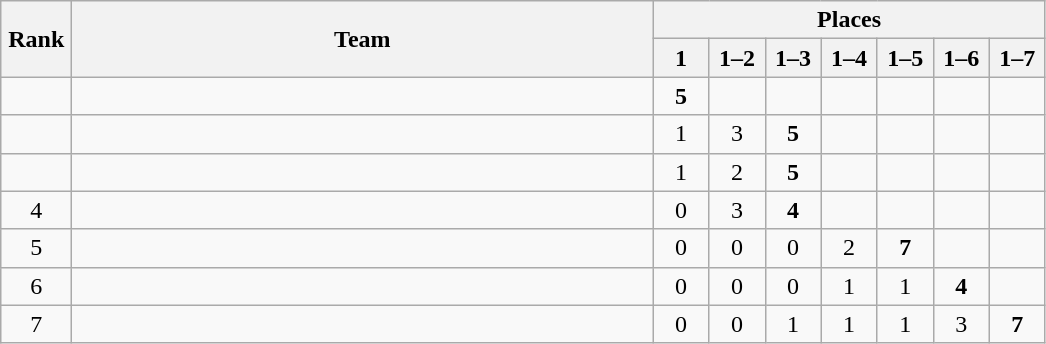<table class="wikitable" style="text-align:center">
<tr>
<th rowspan="2" width=40>Rank</th>
<th rowspan="2" width=380>Team</th>
<th colspan="7">Places</th>
</tr>
<tr>
<th width=30>1</th>
<th width=30>1–2</th>
<th width=30>1–3</th>
<th width=30>1–4</th>
<th width=30>1–5</th>
<th width=30>1–6</th>
<th width=30>1–7</th>
</tr>
<tr>
<td></td>
<td align=left></td>
<td><strong>5</strong></td>
<td></td>
<td></td>
<td></td>
<td></td>
<td></td>
<td></td>
</tr>
<tr>
<td></td>
<td align=left></td>
<td>1</td>
<td>3</td>
<td><strong>5</strong></td>
<td></td>
<td></td>
<td></td>
<td></td>
</tr>
<tr>
<td></td>
<td align=left></td>
<td>1</td>
<td>2</td>
<td><strong>5</strong></td>
<td></td>
<td></td>
<td></td>
<td></td>
</tr>
<tr>
<td>4</td>
<td align=left></td>
<td>0</td>
<td>3</td>
<td><strong>4</strong></td>
<td></td>
<td></td>
<td></td>
<td></td>
</tr>
<tr>
<td>5</td>
<td align=left></td>
<td>0</td>
<td>0</td>
<td>0</td>
<td>2</td>
<td><strong>7</strong></td>
<td></td>
<td></td>
</tr>
<tr>
<td>6</td>
<td align=left></td>
<td>0</td>
<td>0</td>
<td>0</td>
<td>1</td>
<td>1</td>
<td><strong>4</strong></td>
<td></td>
</tr>
<tr>
<td>7</td>
<td align=left></td>
<td>0</td>
<td>0</td>
<td>1</td>
<td>1</td>
<td>1</td>
<td>3</td>
<td><strong>7</strong></td>
</tr>
</table>
